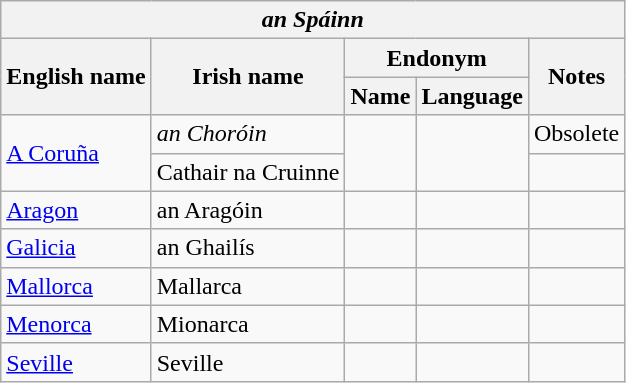<table class="wikitable sortable">
<tr>
<th colspan="5"> <em>an Spáinn</em></th>
</tr>
<tr>
<th rowspan="2">English name</th>
<th rowspan="2">Irish name</th>
<th colspan="2">Endonym</th>
<th rowspan="2">Notes</th>
</tr>
<tr>
<th>Name</th>
<th>Language</th>
</tr>
<tr>
<td rowspan="2"><a href='#'>A Coruña</a></td>
<td><em>an Choróin</em></td>
<td rowspan="2"></td>
<td rowspan="2"></td>
<td>Obsolete</td>
</tr>
<tr>
<td>Cathair na Cruinne</td>
<td></td>
</tr>
<tr>
<td><a href='#'>Aragon</a></td>
<td>an Aragóin</td>
<td></td>
<td></td>
<td></td>
</tr>
<tr>
<td><a href='#'>Galicia</a></td>
<td>an Ghailís</td>
<td></td>
<td></td>
<td></td>
</tr>
<tr>
<td><a href='#'>Mallorca</a></td>
<td>Mallarca</td>
<td></td>
<td></td>
<td></td>
</tr>
<tr>
<td><a href='#'>Menorca</a></td>
<td>Mionarca</td>
<td></td>
<td></td>
<td></td>
</tr>
<tr>
<td><a href='#'>Seville</a></td>
<td>Seville</td>
<td></td>
<td></td>
<td></td>
</tr>
</table>
